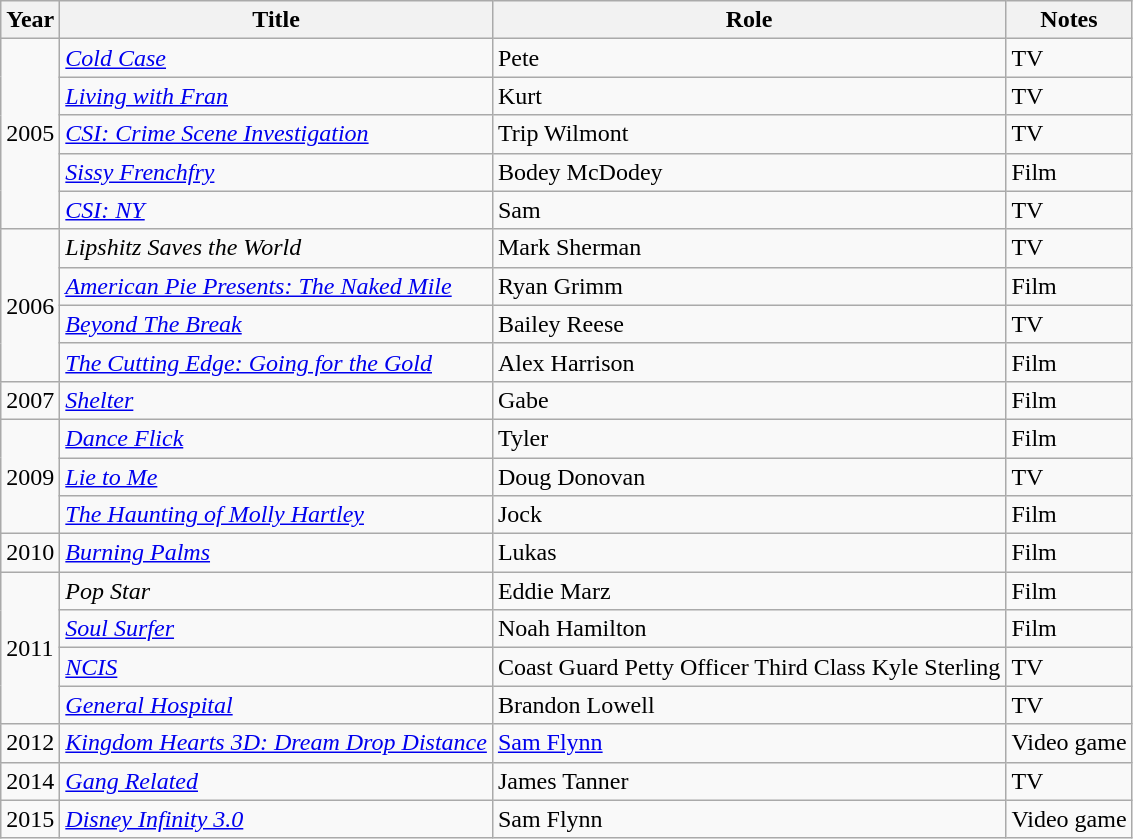<table class="wikitable">
<tr>
<th>Year</th>
<th>Title</th>
<th>Role</th>
<th>Notes</th>
</tr>
<tr>
<td rowspan="5">2005</td>
<td><em><a href='#'>Cold Case</a></em></td>
<td>Pete</td>
<td>TV</td>
</tr>
<tr>
<td><em><a href='#'>Living with Fran</a></em></td>
<td>Kurt</td>
<td>TV</td>
</tr>
<tr>
<td><em><a href='#'>CSI: Crime Scene Investigation</a></em></td>
<td>Trip Wilmont</td>
<td>TV</td>
</tr>
<tr>
<td><em><a href='#'>Sissy Frenchfry</a></em></td>
<td>Bodey McDodey</td>
<td>Film</td>
</tr>
<tr>
<td><em><a href='#'>CSI: NY</a></em></td>
<td>Sam</td>
<td>TV</td>
</tr>
<tr>
<td rowspan="4">2006</td>
<td><em>Lipshitz Saves the World</em></td>
<td>Mark Sherman</td>
<td>TV</td>
</tr>
<tr>
<td><em><a href='#'>American Pie Presents: The Naked Mile</a></em></td>
<td>Ryan Grimm</td>
<td>Film</td>
</tr>
<tr>
<td><em><a href='#'>Beyond The Break</a></em></td>
<td>Bailey Reese</td>
<td>TV</td>
</tr>
<tr>
<td><em><a href='#'>The Cutting Edge: Going for the Gold</a></em></td>
<td>Alex Harrison</td>
<td>Film</td>
</tr>
<tr>
<td>2007</td>
<td><em><a href='#'>Shelter</a></em></td>
<td>Gabe</td>
<td>Film</td>
</tr>
<tr>
<td rowspan="3">2009</td>
<td><em><a href='#'>Dance Flick</a></em></td>
<td>Tyler</td>
<td>Film</td>
</tr>
<tr>
<td><em><a href='#'>Lie to Me</a></em></td>
<td>Doug Donovan</td>
<td>TV</td>
</tr>
<tr>
<td><em><a href='#'>The Haunting of Molly Hartley</a></em></td>
<td>Jock</td>
<td>Film</td>
</tr>
<tr>
<td>2010</td>
<td><em><a href='#'>Burning Palms</a></em></td>
<td>Lukas</td>
<td>Film</td>
</tr>
<tr>
<td rowspan="4">2011</td>
<td><em>Pop Star</em></td>
<td>Eddie Marz</td>
<td>Film</td>
</tr>
<tr>
<td><em><a href='#'>Soul Surfer</a></em></td>
<td>Noah Hamilton</td>
<td>Film</td>
</tr>
<tr>
<td><em><a href='#'>NCIS</a></em></td>
<td>Coast Guard Petty Officer Third Class Kyle Sterling</td>
<td>TV</td>
</tr>
<tr>
<td><em><a href='#'>General Hospital</a></em></td>
<td>Brandon Lowell</td>
<td>TV</td>
</tr>
<tr>
<td>2012</td>
<td><em><a href='#'>Kingdom Hearts 3D: Dream Drop Distance</a></em></td>
<td><a href='#'>Sam Flynn</a></td>
<td>Video game</td>
</tr>
<tr>
<td>2014</td>
<td><em><a href='#'>Gang Related</a></em></td>
<td>James Tanner</td>
<td>TV</td>
</tr>
<tr>
<td>2015</td>
<td><em><a href='#'>Disney Infinity 3.0</a></em></td>
<td>Sam Flynn</td>
<td>Video game</td>
</tr>
</table>
